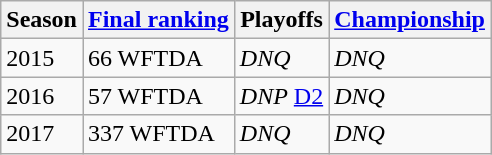<table class="wikitable sortable">
<tr>
<th>Season</th>
<th><a href='#'>Final ranking</a></th>
<th>Playoffs</th>
<th><a href='#'>Championship</a></th>
</tr>
<tr>
<td>2015</td>
<td>66 WFTDA</td>
<td><em>DNQ</em></td>
<td><em>DNQ</em></td>
</tr>
<tr>
<td>2016</td>
<td>57 WFTDA</td>
<td><em>DNP</em> <a href='#'>D2</a></td>
<td><em>DNQ</em></td>
</tr>
<tr>
<td>2017</td>
<td>337 WFTDA</td>
<td><em>DNQ</em></td>
<td><em>DNQ</em></td>
</tr>
</table>
